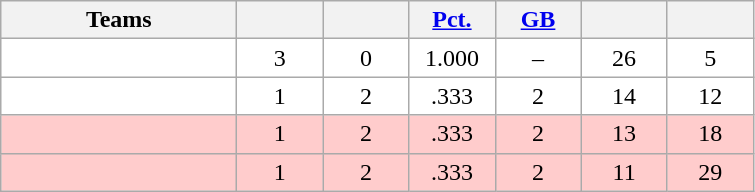<table class="wikitable" style="text-align:center;">
<tr>
<th width=150px>Teams</th>
<th width=50px></th>
<th width=50px></th>
<th width=50px><a href='#'>Pct.</a></th>
<th width=50px><a href='#'>GB</a></th>
<th width=50px></th>
<th width=50px></th>
</tr>
<tr style="background-color:#fff">
<td align=left></td>
<td>3</td>
<td>0</td>
<td>1.000</td>
<td>–</td>
<td>26</td>
<td>5</td>
</tr>
<tr style="background-color:#fff">
<td align=left></td>
<td>1</td>
<td>2</td>
<td>.333</td>
<td>2</td>
<td>14</td>
<td>12</td>
</tr>
<tr style="background-color:#fcc">
<td align=left></td>
<td>1</td>
<td>2</td>
<td>.333</td>
<td>2</td>
<td>13</td>
<td>18</td>
</tr>
<tr style="background-color:#fcc">
<td align=left></td>
<td>1</td>
<td>2</td>
<td>.333</td>
<td>2</td>
<td>11</td>
<td>29</td>
</tr>
</table>
